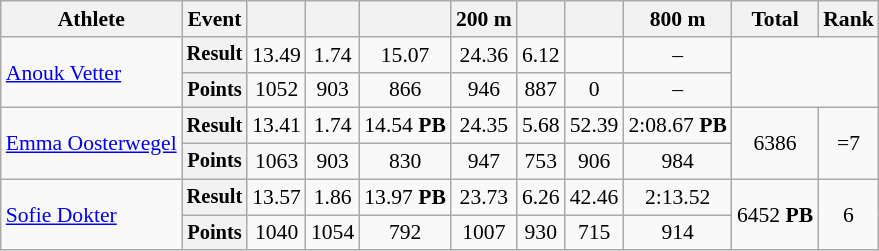<table class=wikitable style=font-size:90%;text-align:center>
<tr>
<th>Athlete</th>
<th>Event</th>
<th></th>
<th></th>
<th></th>
<th>200 m</th>
<th></th>
<th></th>
<th>800 m</th>
<th>Total</th>
<th>Rank</th>
</tr>
<tr align=center>
<td rowspan=2 align=left><a href='#'>Anouk Vetter</a></td>
<th style=font-size:95%>Result</th>
<td>13.49</td>
<td>1.74</td>
<td>15.07</td>
<td>24.36</td>
<td>6.12</td>
<td></td>
<td>–</td>
<td rowspan=2 colspan=2></td>
</tr>
<tr align=center>
<th style=font-size:95%>Points</th>
<td>1052</td>
<td>903</td>
<td>866</td>
<td>946</td>
<td>887</td>
<td>0</td>
<td>–</td>
</tr>
<tr align=center>
<td rowspan=2 align=left><a href='#'>Emma Oosterwegel</a></td>
<th style=font-size:95%>Result</th>
<td>13.41</td>
<td>1.74</td>
<td>14.54 <strong>PB</strong></td>
<td>24.35</td>
<td>5.68</td>
<td>52.39</td>
<td>2:08.67 <strong>PB</strong></td>
<td rowspan=2>6386</td>
<td rowspan=2>=7</td>
</tr>
<tr align=center>
<th style=font-size:95%>Points</th>
<td>1063</td>
<td>903</td>
<td>830</td>
<td>947</td>
<td>753</td>
<td>906</td>
<td>984</td>
</tr>
<tr align=center>
<td rowspan=2 align=left><a href='#'>Sofie Dokter</a></td>
<th style=font-size:95%>Result</th>
<td>13.57</td>
<td>1.86</td>
<td>13.97 <strong>PB</strong></td>
<td>23.73</td>
<td>6.26</td>
<td>42.46</td>
<td>2:13.52</td>
<td rowspan=2>6452 <strong>PB</strong></td>
<td rowspan=2>6</td>
</tr>
<tr align=center>
<th style=font-size:95%>Points</th>
<td>1040</td>
<td>1054</td>
<td>792</td>
<td>1007</td>
<td>930</td>
<td>715</td>
<td>914</td>
</tr>
</table>
